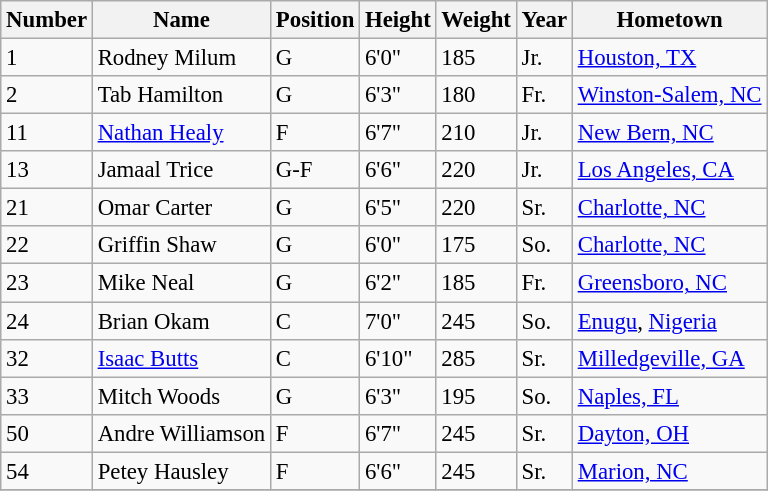<table class="wikitable" style="font-size: 95%;">
<tr>
<th>Number</th>
<th>Name</th>
<th>Position</th>
<th>Height</th>
<th>Weight</th>
<th>Year</th>
<th>Hometown</th>
</tr>
<tr>
<td>1</td>
<td>Rodney Milum</td>
<td>G</td>
<td>6'0"</td>
<td>185</td>
<td>Jr.</td>
<td><a href='#'>Houston, TX</a></td>
</tr>
<tr>
<td>2</td>
<td>Tab Hamilton</td>
<td>G</td>
<td>6'3"</td>
<td>180</td>
<td>Fr.</td>
<td><a href='#'>Winston-Salem, NC</a></td>
</tr>
<tr>
<td>11</td>
<td><a href='#'>Nathan Healy</a></td>
<td>F</td>
<td>6'7"</td>
<td>210</td>
<td>Jr.</td>
<td><a href='#'>New Bern, NC</a></td>
</tr>
<tr>
<td>13</td>
<td>Jamaal Trice</td>
<td>G-F</td>
<td>6'6"</td>
<td>220</td>
<td>Jr.</td>
<td><a href='#'>Los Angeles, CA</a></td>
</tr>
<tr>
<td>21</td>
<td>Omar Carter</td>
<td>G</td>
<td>6'5"</td>
<td>220</td>
<td>Sr.</td>
<td><a href='#'>Charlotte, NC</a></td>
</tr>
<tr>
<td>22</td>
<td>Griffin Shaw</td>
<td>G</td>
<td>6'0"</td>
<td>175</td>
<td>So.</td>
<td><a href='#'>Charlotte, NC</a></td>
</tr>
<tr>
<td>23</td>
<td>Mike Neal</td>
<td>G</td>
<td>6'2"</td>
<td>185</td>
<td>Fr.</td>
<td><a href='#'>Greensboro, NC</a></td>
</tr>
<tr>
<td>24</td>
<td>Brian Okam</td>
<td>C</td>
<td>7'0"</td>
<td>245</td>
<td>So.</td>
<td><a href='#'>Enugu</a>, <a href='#'>Nigeria</a></td>
</tr>
<tr>
<td>32</td>
<td><a href='#'>Isaac Butts</a></td>
<td>C</td>
<td>6'10"</td>
<td>285</td>
<td>Sr.</td>
<td><a href='#'>Milledgeville, GA</a></td>
</tr>
<tr>
<td>33</td>
<td>Mitch Woods</td>
<td>G</td>
<td>6'3"</td>
<td>195</td>
<td>So.</td>
<td><a href='#'>Naples, FL</a></td>
</tr>
<tr>
<td>50</td>
<td>Andre Williamson</td>
<td>F</td>
<td>6'7"</td>
<td>245</td>
<td>Sr.</td>
<td><a href='#'>Dayton, OH</a></td>
</tr>
<tr>
<td>54</td>
<td>Petey Hausley</td>
<td>F</td>
<td>6'6"</td>
<td>245</td>
<td>Sr.</td>
<td><a href='#'>Marion, NC</a></td>
</tr>
<tr>
</tr>
</table>
